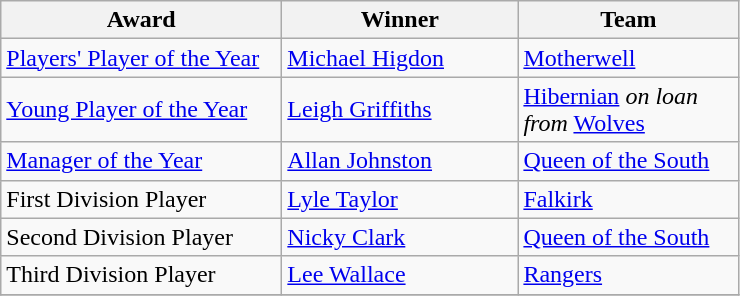<table class="wikitable">
<tr>
<th width=180>Award</th>
<th width=150>Winner</th>
<th width=140>Team</th>
</tr>
<tr>
<td><a href='#'>Players' Player of the Year</a></td>
<td> <a href='#'>Michael Higdon</a></td>
<td><a href='#'>Motherwell</a></td>
</tr>
<tr>
<td><a href='#'>Young Player of the Year</a></td>
<td> <a href='#'>Leigh Griffiths</a></td>
<td><a href='#'>Hibernian</a> <em>on loan from</em> <a href='#'>Wolves</a></td>
</tr>
<tr>
<td><a href='#'>Manager of the Year</a></td>
<td> <a href='#'>Allan Johnston</a></td>
<td><a href='#'>Queen of the South</a></td>
</tr>
<tr>
<td>First Division Player</td>
<td> <a href='#'>Lyle Taylor</a></td>
<td><a href='#'>Falkirk</a></td>
</tr>
<tr>
<td>Second Division Player</td>
<td> <a href='#'>Nicky Clark</a></td>
<td><a href='#'>Queen of the South</a></td>
</tr>
<tr>
<td>Third Division Player</td>
<td> <a href='#'>Lee Wallace</a></td>
<td><a href='#'>Rangers</a></td>
</tr>
<tr>
</tr>
</table>
